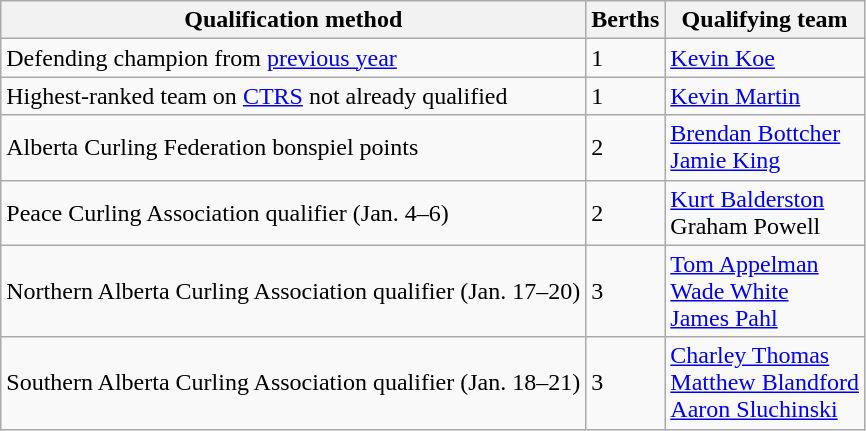<table class=wikitable>
<tr>
<th>Qualification method</th>
<th>Berths</th>
<th>Qualifying team</th>
</tr>
<tr>
<td>Defending champion from <a href='#'>previous year</a></td>
<td>1</td>
<td><a href='#'>Kevin Koe</a></td>
</tr>
<tr>
<td>Highest-ranked team on <a href='#'>CTRS</a> not already qualified</td>
<td>1</td>
<td><a href='#'>Kevin Martin</a></td>
</tr>
<tr>
<td>Alberta Curling Federation bonspiel points</td>
<td>2</td>
<td><a href='#'>Brendan Bottcher</a><br><a href='#'>Jamie King</a></td>
</tr>
<tr>
<td>Peace Curling Association qualifier (Jan. 4–6)</td>
<td>2</td>
<td><a href='#'>Kurt Balderston</a><br>Graham Powell</td>
</tr>
<tr>
<td>Northern Alberta Curling Association qualifier (Jan. 17–20)</td>
<td>3</td>
<td><a href='#'>Tom Appelman</a> <br> <a href='#'>Wade White</a> <br> <a href='#'>James Pahl</a></td>
</tr>
<tr>
<td>Southern Alberta Curling Association qualifier (Jan. 18–21)</td>
<td>3</td>
<td><a href='#'>Charley Thomas</a> <br> <a href='#'>Matthew Blandford</a> <br> <a href='#'>Aaron Sluchinski</a></td>
</tr>
</table>
